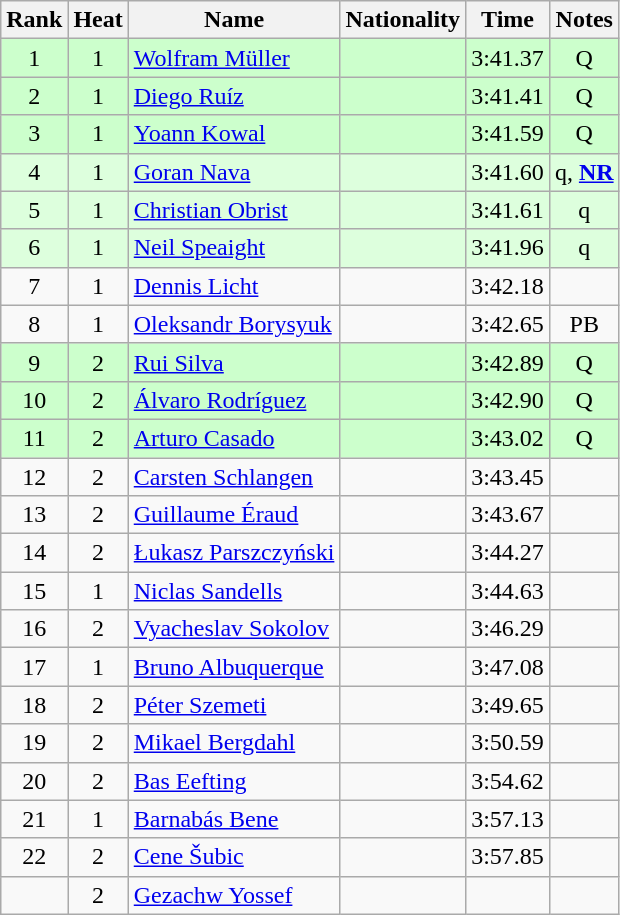<table class="wikitable sortable" style="text-align:center">
<tr>
<th>Rank</th>
<th>Heat</th>
<th>Name</th>
<th>Nationality</th>
<th>Time</th>
<th>Notes</th>
</tr>
<tr bgcolor=ccffcc>
<td>1</td>
<td>1</td>
<td align="left"><a href='#'>Wolfram Müller</a></td>
<td align=left></td>
<td>3:41.37</td>
<td>Q</td>
</tr>
<tr bgcolor=ccffcc>
<td>2</td>
<td>1</td>
<td align="left"><a href='#'>Diego Ruíz</a></td>
<td align=left></td>
<td>3:41.41</td>
<td>Q</td>
</tr>
<tr bgcolor=ccffcc>
<td>3</td>
<td>1</td>
<td align="left"><a href='#'>Yoann Kowal</a></td>
<td align=left></td>
<td>3:41.59</td>
<td>Q</td>
</tr>
<tr bgcolor=ddffdd>
<td>4</td>
<td>1</td>
<td align="left"><a href='#'>Goran Nava</a></td>
<td align=left></td>
<td>3:41.60</td>
<td>q, <strong><a href='#'>NR</a></strong></td>
</tr>
<tr bgcolor=ddffdd>
<td>5</td>
<td>1</td>
<td align="left"><a href='#'>Christian Obrist</a></td>
<td align=left></td>
<td>3:41.61</td>
<td>q</td>
</tr>
<tr bgcolor=ddffdd>
<td>6</td>
<td>1</td>
<td align="left"><a href='#'>Neil Speaight</a></td>
<td align=left></td>
<td>3:41.96</td>
<td>q</td>
</tr>
<tr>
<td>7</td>
<td>1</td>
<td align="left"><a href='#'>Dennis Licht</a></td>
<td align=left></td>
<td>3:42.18</td>
<td></td>
</tr>
<tr>
<td>8</td>
<td>1</td>
<td align="left"><a href='#'>Oleksandr Borysyuk</a></td>
<td align=left></td>
<td>3:42.65</td>
<td>PB</td>
</tr>
<tr bgcolor=ccffcc>
<td>9</td>
<td>2</td>
<td align="left"><a href='#'>Rui Silva</a></td>
<td align=left></td>
<td>3:42.89</td>
<td>Q</td>
</tr>
<tr bgcolor=ccffcc>
<td>10</td>
<td>2</td>
<td align="left"><a href='#'>Álvaro Rodríguez</a></td>
<td align=left></td>
<td>3:42.90</td>
<td>Q</td>
</tr>
<tr bgcolor=ccffcc>
<td>11</td>
<td>2</td>
<td align="left"><a href='#'>Arturo Casado</a></td>
<td align=left></td>
<td>3:43.02</td>
<td>Q</td>
</tr>
<tr>
<td>12</td>
<td>2</td>
<td align="left"><a href='#'>Carsten Schlangen</a></td>
<td align=left></td>
<td>3:43.45</td>
<td></td>
</tr>
<tr>
<td>13</td>
<td>2</td>
<td align="left"><a href='#'>Guillaume Éraud</a></td>
<td align=left></td>
<td>3:43.67</td>
<td></td>
</tr>
<tr>
<td>14</td>
<td>2</td>
<td align="left"><a href='#'>Łukasz Parszczyński</a></td>
<td align=left></td>
<td>3:44.27</td>
<td></td>
</tr>
<tr>
<td>15</td>
<td>1</td>
<td align="left"><a href='#'>Niclas Sandells</a></td>
<td align=left></td>
<td>3:44.63</td>
<td></td>
</tr>
<tr>
<td>16</td>
<td>2</td>
<td align="left"><a href='#'>Vyacheslav Sokolov</a></td>
<td align=left></td>
<td>3:46.29</td>
<td></td>
</tr>
<tr>
<td>17</td>
<td>1</td>
<td align="left"><a href='#'>Bruno Albuquerque</a></td>
<td align=left></td>
<td>3:47.08</td>
<td></td>
</tr>
<tr>
<td>18</td>
<td>2</td>
<td align="left"><a href='#'>Péter Szemeti</a></td>
<td align=left></td>
<td>3:49.65</td>
<td></td>
</tr>
<tr>
<td>19</td>
<td>2</td>
<td align="left"><a href='#'>Mikael Bergdahl</a></td>
<td align=left></td>
<td>3:50.59</td>
<td></td>
</tr>
<tr>
<td>20</td>
<td>2</td>
<td align="left"><a href='#'>Bas Eefting</a></td>
<td align=left></td>
<td>3:54.62</td>
<td></td>
</tr>
<tr>
<td>21</td>
<td>1</td>
<td align="left"><a href='#'>Barnabás Bene</a></td>
<td align=left></td>
<td>3:57.13</td>
<td></td>
</tr>
<tr>
<td>22</td>
<td>2</td>
<td align="left"><a href='#'>Cene Šubic</a></td>
<td align=left></td>
<td>3:57.85</td>
<td></td>
</tr>
<tr>
<td></td>
<td>2</td>
<td align="left"><a href='#'>Gezachw Yossef</a></td>
<td align=left></td>
<td></td>
<td></td>
</tr>
</table>
